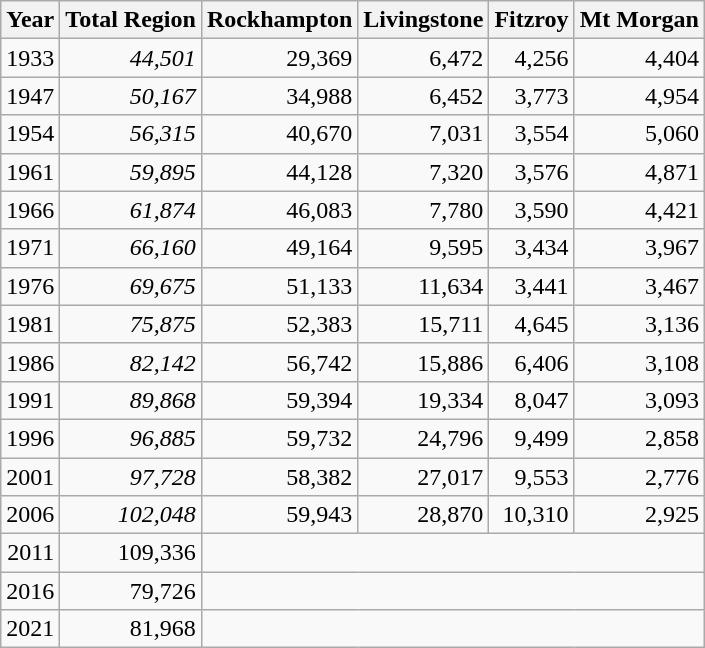<table class="wikitable" style="text-align:right;">
<tr>
<th>Year</th>
<th>Total Region</th>
<th>Rockhampton</th>
<th>Livingstone</th>
<th>Fitzroy</th>
<th>Mt Morgan</th>
</tr>
<tr>
<td>1933</td>
<td><em>44,501</em></td>
<td>29,369</td>
<td>6,472</td>
<td>4,256</td>
<td>4,404</td>
</tr>
<tr>
<td>1947</td>
<td><em>50,167</em></td>
<td>34,988</td>
<td>6,452</td>
<td>3,773</td>
<td>4,954</td>
</tr>
<tr>
<td>1954</td>
<td><em>56,315</em></td>
<td>40,670</td>
<td>7,031</td>
<td>3,554</td>
<td>5,060</td>
</tr>
<tr>
<td>1961</td>
<td><em>59,895</em></td>
<td>44,128</td>
<td>7,320</td>
<td>3,576</td>
<td>4,871</td>
</tr>
<tr>
<td>1966</td>
<td><em>61,874</em></td>
<td>46,083</td>
<td>7,780</td>
<td>3,590</td>
<td>4,421</td>
</tr>
<tr>
<td>1971</td>
<td><em>66,160</em></td>
<td>49,164</td>
<td>9,595</td>
<td>3,434</td>
<td>3,967</td>
</tr>
<tr>
<td>1976</td>
<td><em>69,675</em></td>
<td>51,133</td>
<td>11,634</td>
<td>3,441</td>
<td>3,467</td>
</tr>
<tr>
<td>1981</td>
<td><em>75,875</em></td>
<td>52,383</td>
<td>15,711</td>
<td>4,645</td>
<td>3,136</td>
</tr>
<tr>
<td>1986</td>
<td><em>82,142</em></td>
<td>56,742</td>
<td>15,886</td>
<td>6,406</td>
<td>3,108</td>
</tr>
<tr>
<td>1991</td>
<td><em>89,868</em></td>
<td>59,394</td>
<td>19,334</td>
<td>8,047</td>
<td>3,093</td>
</tr>
<tr>
<td>1996</td>
<td><em>96,885</em></td>
<td>59,732</td>
<td>24,796</td>
<td>9,499</td>
<td>2,858</td>
</tr>
<tr>
<td>2001</td>
<td><em>97,728</em></td>
<td>58,382</td>
<td>27,017</td>
<td>9,553</td>
<td>2,776</td>
</tr>
<tr>
<td>2006</td>
<td><em>102,048</em></td>
<td>59,943</td>
<td>28,870</td>
<td>10,310</td>
<td>2,925</td>
</tr>
<tr>
<td>2011</td>
<td>109,336</td>
<td colspan=4 style="text-align: left;"></td>
</tr>
<tr>
<td>2016</td>
<td>79,726</td>
<td colspan=4 style="text-align: left;"></td>
</tr>
<tr>
<td>2021</td>
<td>81,968</td>
<td colspan=4 style="text-align: left;"></td>
</tr>
</table>
